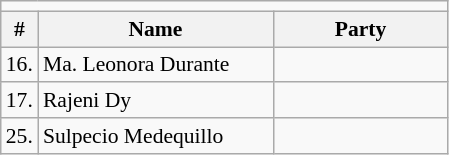<table class=wikitable style="font-size:90%">
<tr>
<td colspan=4 bgcolor=></td>
</tr>
<tr>
<th>#</th>
<th width=150px>Name</th>
<th colspan=2 width=110px>Party</th>
</tr>
<tr>
<td>16.</td>
<td>Ma. Leonora Durante</td>
<td></td>
</tr>
<tr>
<td>17.</td>
<td>Rajeni Dy</td>
<td></td>
</tr>
<tr>
<td>25.</td>
<td>Sulpecio Medequillo</td>
<td></td>
</tr>
</table>
